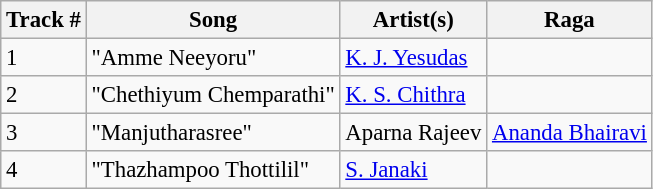<table class="wikitable" style="font-size:95%;">
<tr>
<th>Track #</th>
<th>Song</th>
<th>Artist(s)</th>
<th>Raga</th>
</tr>
<tr>
<td>1</td>
<td>"Amme Neeyoru"</td>
<td><a href='#'>K. J. Yesudas</a></td>
<td></td>
</tr>
<tr>
<td>2</td>
<td>"Chethiyum Chemparathi"</td>
<td><a href='#'>K. S. Chithra</a></td>
<td></td>
</tr>
<tr>
<td>3</td>
<td>"Manjutharasree"</td>
<td>Aparna Rajeev</td>
<td><a href='#'>Ananda Bhairavi</a></td>
</tr>
<tr>
<td>4</td>
<td>"Thazhampoo Thottilil"</td>
<td><a href='#'>S. Janaki</a></td>
<td></td>
</tr>
</table>
